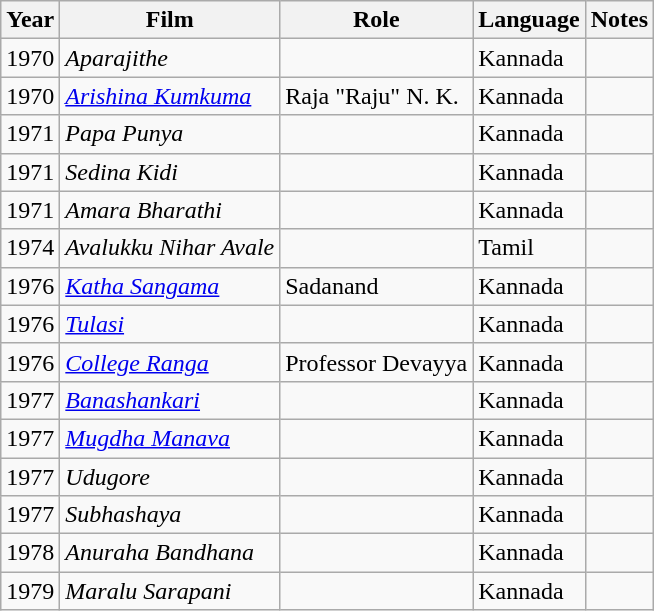<table class="wikitable sortable">
<tr>
<th>Year</th>
<th>Film</th>
<th>Role</th>
<th>Language</th>
<th>Notes</th>
</tr>
<tr>
<td>1970</td>
<td><em>Aparajithe</em></td>
<td></td>
<td>Kannada</td>
<td></td>
</tr>
<tr>
<td>1970</td>
<td><em><a href='#'>Arishina Kumkuma</a></em></td>
<td>Raja "Raju" N. K.</td>
<td>Kannada</td>
<td></td>
</tr>
<tr>
<td>1971</td>
<td><em>Papa Punya</em></td>
<td></td>
<td>Kannada</td>
<td></td>
</tr>
<tr>
<td>1971</td>
<td><em>Sedina Kidi</em></td>
<td></td>
<td>Kannada</td>
<td></td>
</tr>
<tr>
<td>1971</td>
<td><em>Amara Bharathi</em></td>
<td></td>
<td>Kannada</td>
<td></td>
</tr>
<tr>
<td>1974</td>
<td><em>Avalukku Nihar Avale</em></td>
<td></td>
<td>Tamil</td>
<td></td>
</tr>
<tr>
<td>1976</td>
<td><em><a href='#'>Katha Sangama</a></em></td>
<td>Sadanand</td>
<td>Kannada</td>
<td></td>
</tr>
<tr>
<td>1976</td>
<td><em><a href='#'>Tulasi</a></em></td>
<td></td>
<td>Kannada</td>
<td></td>
</tr>
<tr>
<td>1976</td>
<td><em><a href='#'>College Ranga</a></em></td>
<td>Professor Devayya</td>
<td>Kannada</td>
<td></td>
</tr>
<tr>
<td>1977</td>
<td><em><a href='#'>Banashankari</a></em></td>
<td></td>
<td>Kannada</td>
<td></td>
</tr>
<tr>
<td>1977</td>
<td><em><a href='#'>Mugdha Manava</a></em></td>
<td></td>
<td>Kannada</td>
<td></td>
</tr>
<tr>
<td>1977</td>
<td><em>Udugore</em></td>
<td></td>
<td>Kannada</td>
<td></td>
</tr>
<tr>
<td>1977</td>
<td><em>Subhashaya</em></td>
<td></td>
<td>Kannada</td>
<td></td>
</tr>
<tr>
<td>1978</td>
<td><em>Anuraha Bandhana</em></td>
<td></td>
<td>Kannada</td>
<td></td>
</tr>
<tr>
<td>1979</td>
<td><em>Maralu Sarapani</em></td>
<td></td>
<td>Kannada</td>
<td></td>
</tr>
</table>
